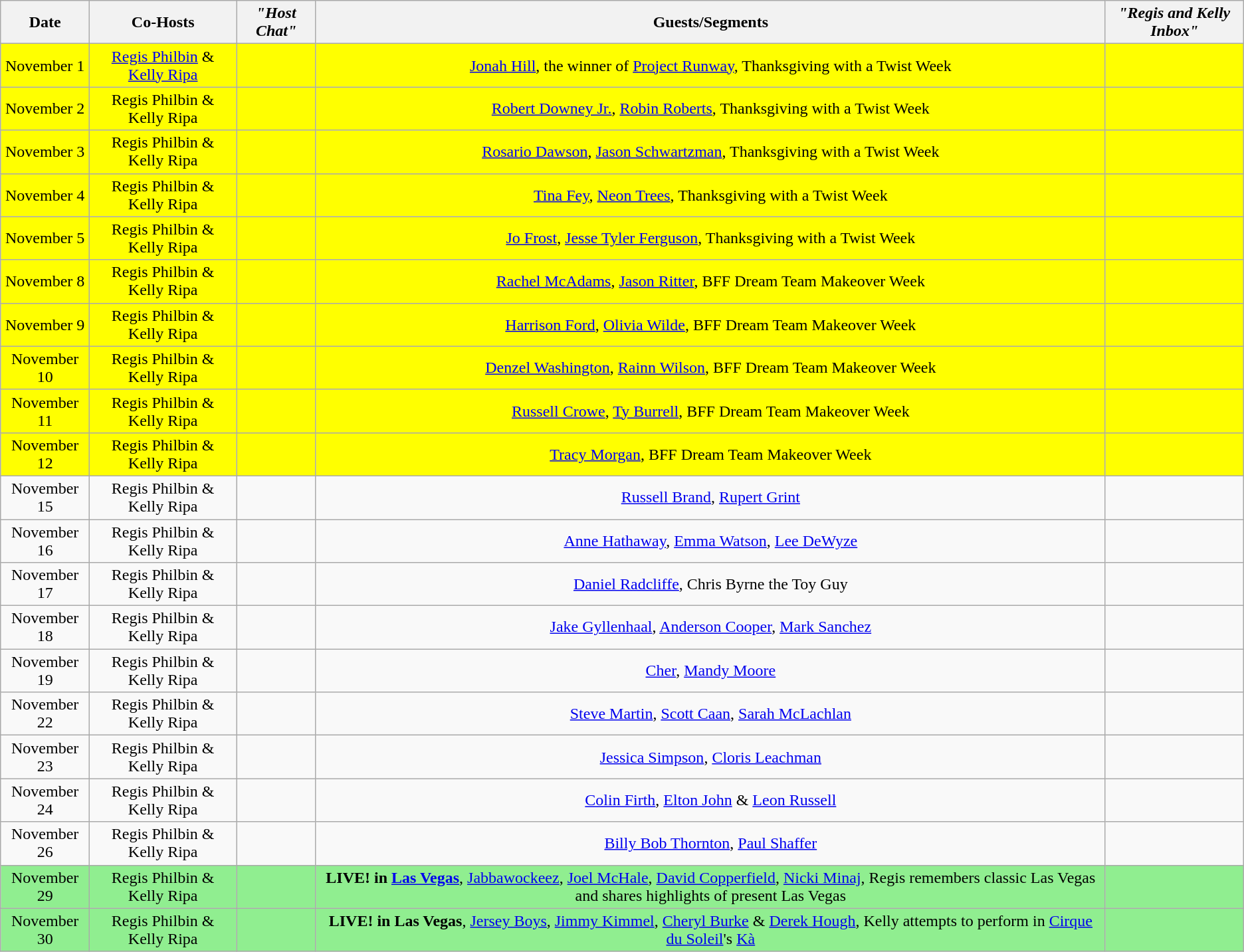<table class="wikitable sortable" style="text-align:center;">
<tr>
<th>Date</th>
<th>Co-Hosts</th>
<th><em>"Host Chat"</em></th>
<th>Guests/Segments</th>
<th><em>"Regis and Kelly Inbox"</em></th>
</tr>
<tr style="background:yellow;">
<td>November 1</td>
<td><a href='#'>Regis Philbin</a> & <a href='#'>Kelly Ripa</a></td>
<td></td>
<td><a href='#'>Jonah Hill</a>, the winner of <a href='#'>Project Runway</a>, Thanksgiving with a Twist Week</td>
<td></td>
</tr>
<tr style="background:yellow;">
<td>November 2</td>
<td>Regis Philbin & Kelly Ripa</td>
<td></td>
<td><a href='#'>Robert Downey Jr.</a>, <a href='#'>Robin Roberts</a>, Thanksgiving with a Twist Week</td>
<td></td>
</tr>
<tr style="background:yellow;">
<td>November 3</td>
<td>Regis Philbin & Kelly Ripa</td>
<td></td>
<td><a href='#'>Rosario Dawson</a>, <a href='#'>Jason Schwartzman</a>, Thanksgiving with a Twist Week</td>
<td></td>
</tr>
<tr style="background:yellow;">
<td>November 4</td>
<td>Regis Philbin & Kelly Ripa</td>
<td></td>
<td><a href='#'>Tina Fey</a>, <a href='#'>Neon Trees</a>, Thanksgiving with a Twist Week</td>
<td></td>
</tr>
<tr style="background:yellow;">
<td>November 5</td>
<td>Regis Philbin & Kelly Ripa</td>
<td></td>
<td><a href='#'>Jo Frost</a>, <a href='#'>Jesse Tyler Ferguson</a>, Thanksgiving with a Twist Week</td>
<td></td>
</tr>
<tr style="background:yellow;">
<td>November 8</td>
<td>Regis Philbin & Kelly Ripa</td>
<td></td>
<td><a href='#'>Rachel McAdams</a>, <a href='#'>Jason Ritter</a>, BFF Dream Team Makeover Week</td>
<td></td>
</tr>
<tr style="background:yellow;">
<td>November 9</td>
<td>Regis Philbin & Kelly Ripa</td>
<td></td>
<td><a href='#'>Harrison Ford</a>, <a href='#'>Olivia Wilde</a>, BFF Dream Team Makeover Week</td>
<td></td>
</tr>
<tr style="background:yellow;">
<td>November 10</td>
<td>Regis Philbin & Kelly Ripa</td>
<td></td>
<td><a href='#'>Denzel Washington</a>, <a href='#'>Rainn Wilson</a>, BFF Dream Team Makeover Week</td>
<td></td>
</tr>
<tr style="background:yellow;">
<td>November 11</td>
<td>Regis Philbin & Kelly Ripa</td>
<td></td>
<td><a href='#'>Russell Crowe</a>, <a href='#'>Ty Burrell</a>, BFF Dream Team Makeover Week</td>
<td></td>
</tr>
<tr style="background:yellow;">
<td>November 12</td>
<td>Regis Philbin & Kelly Ripa</td>
<td></td>
<td><a href='#'>Tracy Morgan</a>, BFF Dream Team Makeover Week</td>
<td></td>
</tr>
<tr>
<td>November 15</td>
<td>Regis Philbin & Kelly Ripa</td>
<td></td>
<td><a href='#'>Russell Brand</a>, <a href='#'>Rupert Grint</a></td>
<td></td>
</tr>
<tr>
<td>November 16</td>
<td>Regis Philbin & Kelly Ripa</td>
<td></td>
<td><a href='#'>Anne Hathaway</a>, <a href='#'>Emma Watson</a>, <a href='#'>Lee DeWyze</a></td>
<td></td>
</tr>
<tr>
<td>November 17</td>
<td>Regis Philbin & Kelly Ripa</td>
<td></td>
<td><a href='#'>Daniel Radcliffe</a>, Chris Byrne the Toy Guy</td>
<td></td>
</tr>
<tr>
<td>November 18</td>
<td>Regis Philbin & Kelly Ripa</td>
<td></td>
<td><a href='#'>Jake Gyllenhaal</a>, <a href='#'>Anderson Cooper</a>, <a href='#'>Mark Sanchez</a></td>
<td></td>
</tr>
<tr>
<td>November 19</td>
<td>Regis Philbin & Kelly Ripa</td>
<td></td>
<td><a href='#'>Cher</a>, <a href='#'>Mandy Moore</a></td>
<td></td>
</tr>
<tr>
<td>November 22</td>
<td>Regis Philbin & Kelly Ripa</td>
<td></td>
<td><a href='#'>Steve Martin</a>, <a href='#'>Scott Caan</a>, <a href='#'>Sarah McLachlan</a></td>
<td></td>
</tr>
<tr>
<td>November 23</td>
<td>Regis Philbin & Kelly Ripa</td>
<td></td>
<td><a href='#'>Jessica Simpson</a>, <a href='#'>Cloris Leachman</a></td>
<td></td>
</tr>
<tr>
<td>November 24</td>
<td>Regis Philbin & Kelly Ripa</td>
<td></td>
<td><a href='#'>Colin Firth</a>, <a href='#'>Elton John</a> & <a href='#'>Leon Russell</a></td>
<td></td>
</tr>
<tr>
<td>November 26</td>
<td>Regis Philbin & Kelly Ripa</td>
<td></td>
<td><a href='#'>Billy Bob Thornton</a>, <a href='#'>Paul Shaffer</a></td>
<td></td>
</tr>
<tr style="background:lightgreen;">
<td>November 29</td>
<td>Regis Philbin & Kelly Ripa</td>
<td></td>
<td><strong>LIVE! in <a href='#'>Las Vegas</a></strong>, <a href='#'>Jabbawockeez</a>, <a href='#'>Joel McHale</a>, <a href='#'>David Copperfield</a>, <a href='#'>Nicki Minaj</a>, Regis remembers classic Las Vegas and shares highlights of present Las Vegas</td>
<td></td>
</tr>
<tr style="background:lightgreen;">
<td>November 30</td>
<td>Regis Philbin & Kelly Ripa</td>
<td></td>
<td><strong>LIVE! in Las Vegas</strong>, <a href='#'>Jersey Boys</a>, <a href='#'>Jimmy Kimmel</a>, <a href='#'>Cheryl Burke</a> & <a href='#'>Derek Hough</a>, Kelly attempts to perform in <a href='#'>Cirque du Soleil</a>'s <a href='#'>Kà</a></td>
<td></td>
</tr>
</table>
